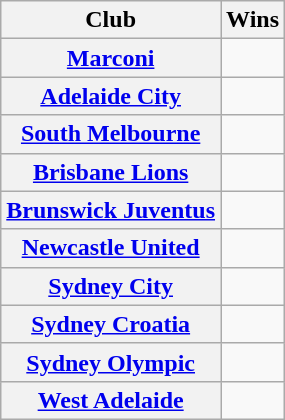<table class="sortable wikitable plainrowheaders">
<tr>
<th>Club</th>
<th>Wins</th>
</tr>
<tr>
<th scope="row"><a href='#'>Marconi</a></th>
<td align="center"></td>
</tr>
<tr>
<th scope="row"><a href='#'>Adelaide City</a></th>
<td align="center"></td>
</tr>
<tr>
<th scope="row"><a href='#'>South Melbourne</a></th>
<td align="center"></td>
</tr>
<tr>
<th scope="row"><a href='#'>Brisbane Lions</a></th>
<td align="center"></td>
</tr>
<tr>
<th scope="row"><a href='#'>Brunswick Juventus</a></th>
<td align="center"></td>
</tr>
<tr>
<th scope="row"><a href='#'>Newcastle United</a></th>
<td align="center"></td>
</tr>
<tr>
<th scope="row"><a href='#'>Sydney City</a></th>
<td align="center"></td>
</tr>
<tr>
<th scope="row"><a href='#'>Sydney Croatia</a></th>
<td align="center"></td>
</tr>
<tr>
<th scope="row"><a href='#'>Sydney Olympic</a></th>
<td align="center"></td>
</tr>
<tr>
<th scope="row"><a href='#'>West Adelaide</a></th>
<td align="center"></td>
</tr>
</table>
